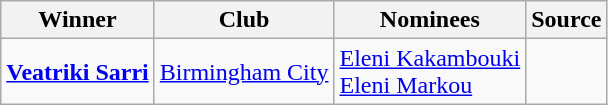<table class="wikitable" style="margin-right: 0;">
<tr text-align:center;">
<th>Winner</th>
<th>Club</th>
<th>Nominees</th>
<th>Source</th>
</tr>
<tr>
<td><strong><a href='#'>Veatriki Sarri</a></strong></td>
<td> <a href='#'>Birmingham City</a></td>
<td><a href='#'>Eleni Kakambouki</a><br><a href='#'>Eleni Markou</a></td>
<td></td>
</tr>
</table>
